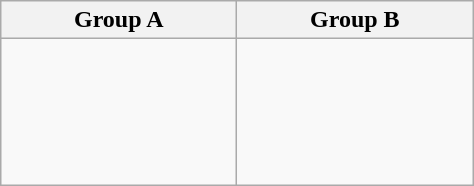<table class=wikitable width= style="font-size: ;">
<tr>
<th width=150px>Group A</th>
<th width=150px>Group B</th>
</tr>
<tr>
<td><br><br>
<br>
<br></td>
<td><br><br>
<br>
<br>
<br></td>
</tr>
</table>
